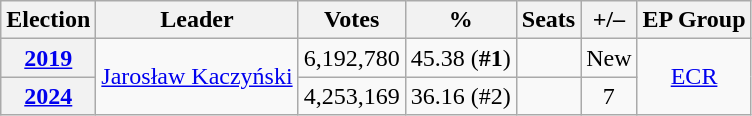<table class=wikitable style="text-align:center;">
<tr>
<th>Election</th>
<th>Leader</th>
<th>Votes</th>
<th>%</th>
<th>Seats</th>
<th>+/–</th>
<th>EP Group</th>
</tr>
<tr>
<th><a href='#'>2019</a></th>
<td rowspan="2"><a href='#'>Jarosław Kaczyński</a></td>
<td>6,192,780</td>
<td>45.38 (<strong>#1</strong>)</td>
<td></td>
<td>New</td>
<td rowspan="2"><a href='#'>ECR</a></td>
</tr>
<tr>
<th><a href='#'>2024</a></th>
<td>4,253,169</td>
<td>36.16 (#2)</td>
<td></td>
<td> 7</td>
</tr>
</table>
